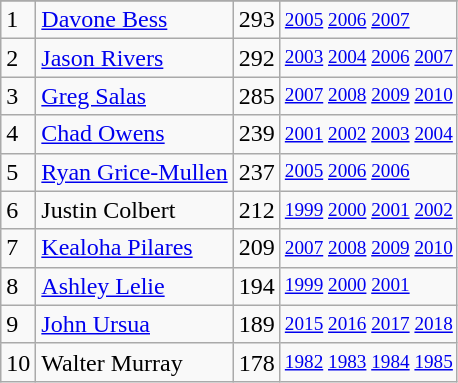<table class="wikitable">
<tr>
</tr>
<tr>
<td>1</td>
<td><a href='#'>Davone Bess</a></td>
<td>293</td>
<td style="font-size:80%;"><a href='#'>2005</a> <a href='#'>2006</a> <a href='#'>2007</a></td>
</tr>
<tr>
<td>2</td>
<td><a href='#'>Jason Rivers</a></td>
<td>292</td>
<td style="font-size:80%;"><a href='#'>2003</a> <a href='#'>2004</a> <a href='#'>2006</a> <a href='#'>2007</a></td>
</tr>
<tr>
<td>3</td>
<td><a href='#'>Greg Salas</a></td>
<td>285</td>
<td style="font-size:80%;"><a href='#'>2007</a> <a href='#'>2008</a> <a href='#'>2009</a> <a href='#'>2010</a></td>
</tr>
<tr>
<td>4</td>
<td><a href='#'>Chad Owens</a></td>
<td>239</td>
<td style="font-size:80%;"><a href='#'>2001</a> <a href='#'>2002</a> <a href='#'>2003</a> <a href='#'>2004</a></td>
</tr>
<tr>
<td>5</td>
<td><a href='#'>Ryan Grice-Mullen</a></td>
<td>237</td>
<td style="font-size:80%;"><a href='#'>2005</a> <a href='#'>2006</a> <a href='#'>2006</a></td>
</tr>
<tr>
<td>6</td>
<td>Justin Colbert</td>
<td>212</td>
<td style="font-size:80%;"><a href='#'>1999</a> <a href='#'>2000</a> <a href='#'>2001</a> <a href='#'>2002</a></td>
</tr>
<tr>
<td>7</td>
<td><a href='#'>Kealoha Pilares</a></td>
<td>209</td>
<td style="font-size:80%;"><a href='#'>2007</a> <a href='#'>2008</a> <a href='#'>2009</a> <a href='#'>2010</a></td>
</tr>
<tr>
<td>8</td>
<td><a href='#'>Ashley Lelie</a></td>
<td>194</td>
<td style="font-size:80%;"><a href='#'>1999</a> <a href='#'>2000</a> <a href='#'>2001</a></td>
</tr>
<tr>
<td>9</td>
<td><a href='#'>John Ursua</a></td>
<td>189</td>
<td style="font-size:80%;"><a href='#'>2015</a> <a href='#'>2016</a> <a href='#'>2017</a> <a href='#'>2018</a></td>
</tr>
<tr>
<td>10</td>
<td>Walter Murray</td>
<td>178</td>
<td style="font-size:80%;"><a href='#'>1982</a> <a href='#'>1983</a> <a href='#'>1984</a> <a href='#'>1985</a></td>
</tr>
</table>
